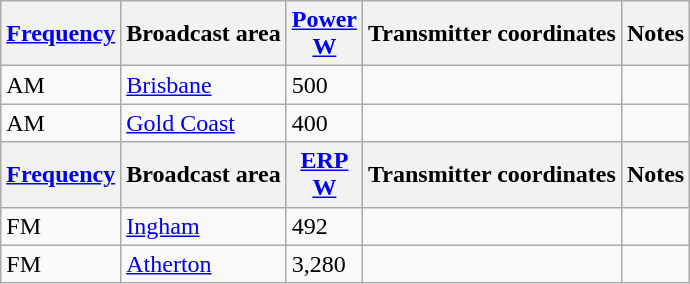<table class="wikitable">
<tr>
<th><a href='#'>Frequency</a></th>
<th>Broadcast area</th>
<th><a href='#'>Power</a><br><a href='#'>W</a></th>
<th>Transmitter coordinates</th>
<th>Notes</th>
</tr>
<tr>
<td> AM</td>
<td><a href='#'>Brisbane</a></td>
<td>500</td>
<td></td>
<td></td>
</tr>
<tr>
<td> AM</td>
<td><a href='#'>Gold Coast</a></td>
<td>400</td>
<td></td>
<td></td>
</tr>
<tr>
<th><a href='#'>Frequency</a></th>
<th>Broadcast area</th>
<th><a href='#'>ERP</a><br><a href='#'>W</a></th>
<th>Transmitter coordinates</th>
<th>Notes</th>
</tr>
<tr>
<td> FM</td>
<td><a href='#'>Ingham</a></td>
<td>492</td>
<td></td>
<td></td>
</tr>
<tr>
<td> FM</td>
<td><a href='#'>Atherton</a></td>
<td>3,280</td>
<td></td>
<td></td>
</tr>
</table>
